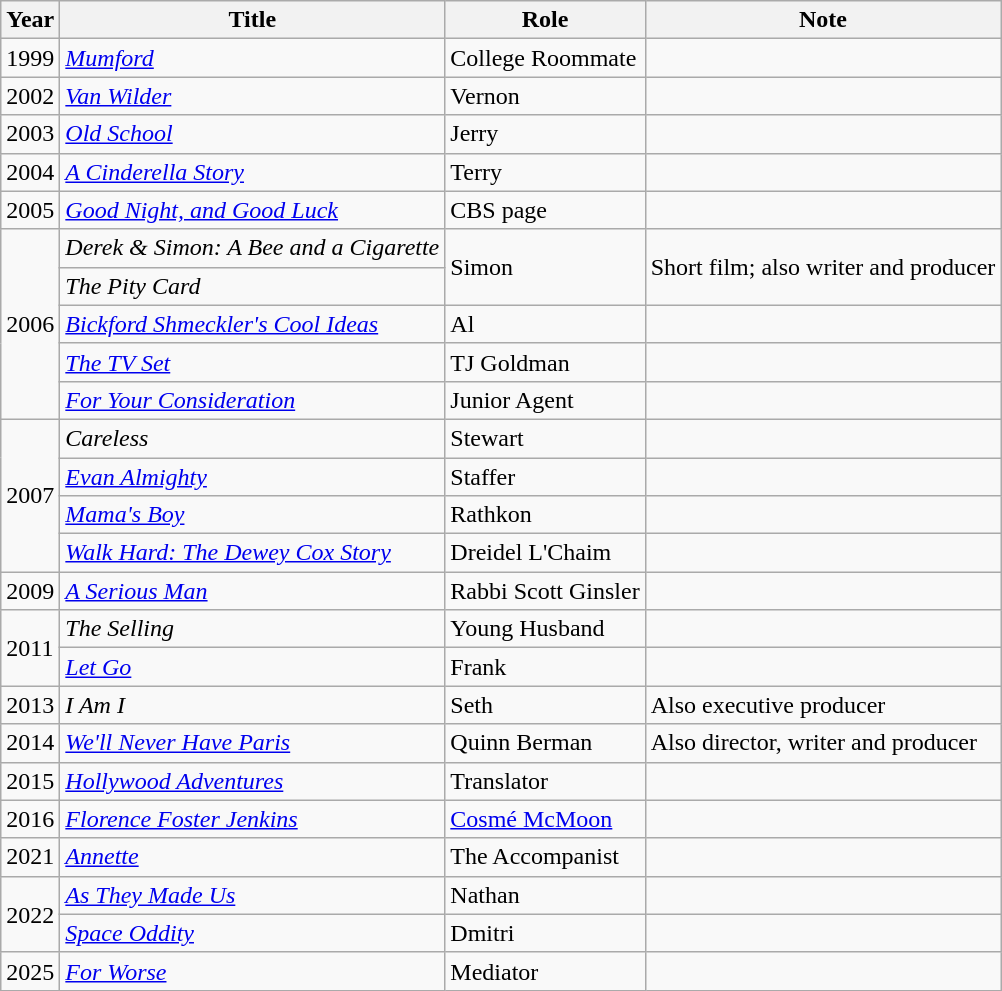<table class="wikitable sortable">
<tr>
<th>Year</th>
<th>Title</th>
<th>Role</th>
<th class="unsortable">Note</th>
</tr>
<tr>
<td>1999</td>
<td><em><a href='#'>Mumford</a></em></td>
<td>College Roommate</td>
<td></td>
</tr>
<tr>
<td>2002</td>
<td><em><a href='#'>Van Wilder</a></em></td>
<td>Vernon</td>
<td></td>
</tr>
<tr>
<td>2003</td>
<td><em><a href='#'>Old School</a></em></td>
<td>Jerry</td>
<td></td>
</tr>
<tr>
<td>2004</td>
<td><em><a href='#'>A Cinderella Story</a></em></td>
<td>Terry</td>
<td></td>
</tr>
<tr>
<td>2005</td>
<td><em><a href='#'>Good Night, and Good Luck</a></em></td>
<td>CBS page</td>
<td></td>
</tr>
<tr>
<td rowspan=5>2006</td>
<td><em>Derek & Simon: A Bee and a Cigarette</em></td>
<td rowspan=2>Simon</td>
<td rowspan=2>Short film; also writer and producer</td>
</tr>
<tr>
<td><em>The Pity Card</em></td>
</tr>
<tr>
<td><em><a href='#'>Bickford Shmeckler's Cool Ideas</a></em></td>
<td>Al</td>
<td></td>
</tr>
<tr>
<td><em><a href='#'>The TV Set</a></em></td>
<td>TJ Goldman</td>
<td></td>
</tr>
<tr>
<td><em><a href='#'>For Your Consideration</a></em></td>
<td>Junior Agent</td>
<td></td>
</tr>
<tr>
<td rowspan=4>2007</td>
<td><em>Careless</em></td>
<td>Stewart</td>
<td></td>
</tr>
<tr>
<td><em><a href='#'>Evan Almighty</a></em></td>
<td>Staffer</td>
<td></td>
</tr>
<tr>
<td><em><a href='#'>Mama's Boy</a></em></td>
<td>Rathkon</td>
<td></td>
</tr>
<tr>
<td><em><a href='#'>Walk Hard: The Dewey Cox Story</a></em></td>
<td>Dreidel L'Chaim</td>
<td></td>
</tr>
<tr>
<td>2009</td>
<td><em><a href='#'>A Serious Man</a></em></td>
<td>Rabbi Scott Ginsler</td>
<td></td>
</tr>
<tr>
<td rowspan=2>2011</td>
<td><em>The Selling</em></td>
<td>Young Husband</td>
<td></td>
</tr>
<tr>
<td><em><a href='#'>Let Go</a></em></td>
<td>Frank</td>
<td></td>
</tr>
<tr>
<td>2013</td>
<td><em>I Am I</em></td>
<td>Seth</td>
<td>Also executive producer</td>
</tr>
<tr>
<td>2014</td>
<td><em><a href='#'>We'll Never Have Paris</a></em></td>
<td>Quinn Berman</td>
<td>Also director, writer and producer</td>
</tr>
<tr>
<td>2015</td>
<td><em><a href='#'>Hollywood Adventures</a></em></td>
<td>Translator</td>
<td></td>
</tr>
<tr>
<td>2016</td>
<td><em><a href='#'>Florence Foster Jenkins</a></em></td>
<td><a href='#'>Cosmé McMoon</a></td>
<td></td>
</tr>
<tr>
<td>2021</td>
<td><em><a href='#'>Annette</a></em></td>
<td>The Accompanist</td>
<td></td>
</tr>
<tr>
<td rowspan=2>2022</td>
<td><em><a href='#'>As They Made Us</a></em></td>
<td>Nathan</td>
<td></td>
</tr>
<tr>
<td><em><a href='#'>Space Oddity</a></em></td>
<td>Dmitri</td>
<td></td>
</tr>
<tr>
<td>2025</td>
<td><em><a href='#'>For Worse</a></em></td>
<td>Mediator</td>
<td></td>
</tr>
</table>
